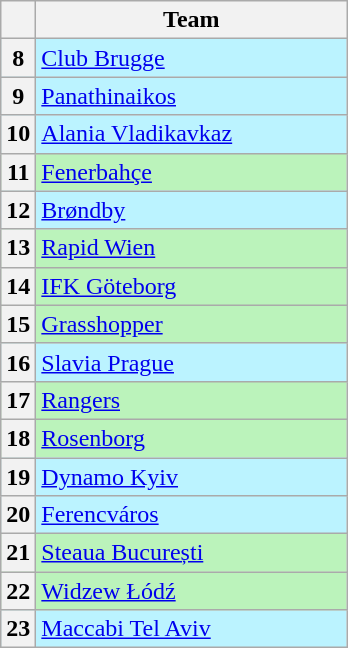<table class="wikitable">
<tr>
<th></th>
<th width=200>Team</th>
</tr>
<tr bgcolor=#BBF3FF>
<th>8</th>
<td> <a href='#'>Club Brugge</a></td>
</tr>
<tr bgcolor=#BBF3FF>
<th>9</th>
<td> <a href='#'>Panathinaikos</a></td>
</tr>
<tr bgcolor=#BBF3FF>
<th>10</th>
<td> <a href='#'>Alania Vladikavkaz</a></td>
</tr>
<tr bgcolor=#BBF3BB>
<th>11</th>
<td> <a href='#'>Fenerbahçe</a></td>
</tr>
<tr bgcolor=#BBF3FF>
<th>12</th>
<td> <a href='#'>Brøndby</a></td>
</tr>
<tr bgcolor=#BBF3BB>
<th>13</th>
<td> <a href='#'>Rapid Wien</a></td>
</tr>
<tr bgcolor=#BBF3BB>
<th>14</th>
<td> <a href='#'>IFK Göteborg</a></td>
</tr>
<tr bgcolor=#BBF3BB>
<th>15</th>
<td> <a href='#'>Grasshopper</a></td>
</tr>
<tr bgcolor=#BBF3FF>
<th>16</th>
<td> <a href='#'>Slavia Prague</a></td>
</tr>
<tr bgcolor=#BBF3BB>
<th>17</th>
<td> <a href='#'>Rangers</a></td>
</tr>
<tr bgcolor=#BBF3BB>
<th>18</th>
<td> <a href='#'>Rosenborg</a></td>
</tr>
<tr bgcolor=#BBF3FF>
<th>19</th>
<td> <a href='#'>Dynamo Kyiv</a></td>
</tr>
<tr bgcolor=#BBF3FF>
<th>20</th>
<td> <a href='#'>Ferencváros</a></td>
</tr>
<tr bgcolor=#BBF3BB>
<th>21</th>
<td> <a href='#'>Steaua București</a></td>
</tr>
<tr bgcolor=#BBF3BB>
<th>22</th>
<td> <a href='#'>Widzew Łódź</a></td>
</tr>
<tr bgcolor=#BBF3FF>
<th>23</th>
<td> <a href='#'>Maccabi Tel Aviv</a></td>
</tr>
</table>
